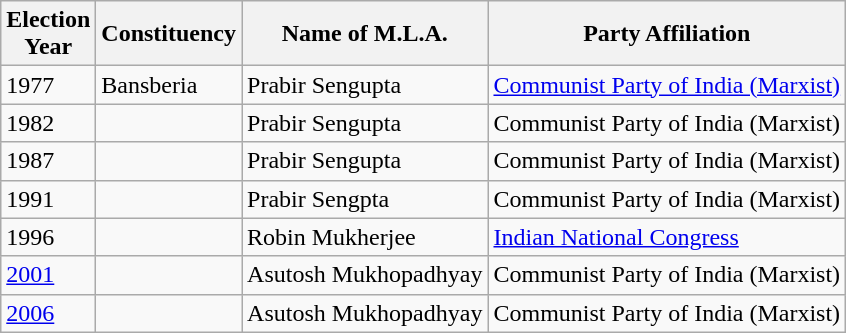<table class="wikitable sortable"ìÍĦĤĠčw>
<tr>
<th>Election<br> Year</th>
<th>Constituency</th>
<th>Name of M.L.A.</th>
<th>Party Affiliation</th>
</tr>
<tr>
<td>1977</td>
<td>Bansberia</td>
<td>Prabir Sengupta</td>
<td><a href='#'>Communist Party of India (Marxist)</a></td>
</tr>
<tr>
<td>1982</td>
<td></td>
<td>Prabir Sengupta</td>
<td>Communist Party of India (Marxist)</td>
</tr>
<tr>
<td>1987</td>
<td></td>
<td>Prabir Sengupta</td>
<td>Communist Party of India (Marxist) </td>
</tr>
<tr>
<td>1991</td>
<td></td>
<td>Prabir Sengpta</td>
<td>Communist Party of India (Marxist)</td>
</tr>
<tr>
<td>1996</td>
<td></td>
<td>Robin Mukherjee</td>
<td><a href='#'>Indian National Congress</a></td>
</tr>
<tr>
<td><a href='#'>2001</a></td>
<td></td>
<td>Asutosh Mukhopadhyay</td>
<td>Communist Party of India (Marxist)</td>
</tr>
<tr>
<td><a href='#'>2006</a></td>
<td></td>
<td>Asutosh Mukhopadhyay</td>
<td>Communist Party of India (Marxist)</td>
</tr>
</table>
